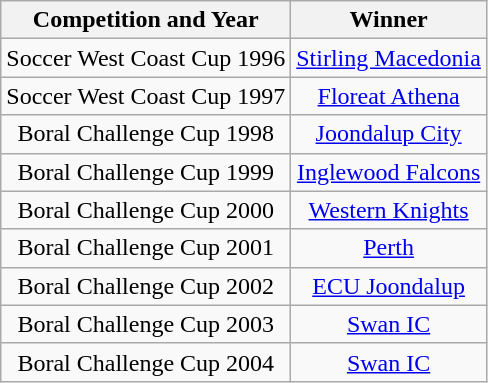<table class="wikitable" style="text-align:center">
<tr>
<th>Competition and Year</th>
<th>Winner</th>
</tr>
<tr>
<td>Soccer West Coast Cup  1996</td>
<td><a href='#'>Stirling Macedonia</a></td>
</tr>
<tr>
<td>Soccer West Coast Cup 1997</td>
<td><a href='#'>Floreat Athena</a></td>
</tr>
<tr>
<td>Boral Challenge Cup 1998</td>
<td><a href='#'>Joondalup City</a></td>
</tr>
<tr>
<td>Boral Challenge Cup 1999</td>
<td><a href='#'>Inglewood Falcons</a></td>
</tr>
<tr>
<td>Boral Challenge Cup 2000</td>
<td><a href='#'>Western Knights</a></td>
</tr>
<tr>
<td>Boral Challenge Cup 2001</td>
<td><a href='#'>Perth</a></td>
</tr>
<tr>
<td>Boral Challenge Cup 2002</td>
<td><a href='#'>ECU Joondalup</a></td>
</tr>
<tr>
<td>Boral Challenge Cup 2003</td>
<td><a href='#'>Swan IC</a></td>
</tr>
<tr>
<td>Boral Challenge Cup 2004</td>
<td><a href='#'>Swan IC</a></td>
</tr>
</table>
